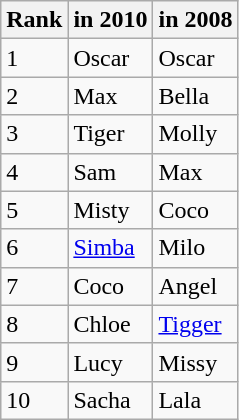<table class="wikitable">
<tr>
<th>Rank</th>
<th>in 2010</th>
<th>in 2008</th>
</tr>
<tr>
<td>1</td>
<td>Oscar</td>
<td>Oscar</td>
</tr>
<tr>
<td>2</td>
<td>Max</td>
<td>Bella</td>
</tr>
<tr>
<td>3</td>
<td>Tiger</td>
<td>Molly</td>
</tr>
<tr>
<td>4</td>
<td>Sam</td>
<td>Max</td>
</tr>
<tr>
<td>5</td>
<td>Misty</td>
<td>Coco</td>
</tr>
<tr>
<td>6</td>
<td><a href='#'>Simba</a></td>
<td>Milo</td>
</tr>
<tr>
<td>7</td>
<td>Coco</td>
<td>Angel</td>
</tr>
<tr>
<td>8</td>
<td>Chloe</td>
<td><a href='#'>Tigger</a></td>
</tr>
<tr>
<td>9</td>
<td>Lucy</td>
<td>Missy</td>
</tr>
<tr>
<td>10</td>
<td>Sacha</td>
<td>Lala</td>
</tr>
</table>
